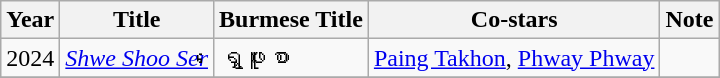<table class="wikitable sortable mw-collapsible">
<tr>
<th>Year</th>
<th>Title</th>
<th>Burmese Title</th>
<th>Co-stars</th>
<th>Note</th>
</tr>
<tr>
<td>2024</td>
<td><em><a href='#'>Shwe Shoo Ser</a></em></td>
<td>ရွှေဖူးစာ</td>
<td><a href='#'>Paing Takhon</a>, <a href='#'>Phway Phway</a></td>
<td></td>
</tr>
<tr>
</tr>
</table>
